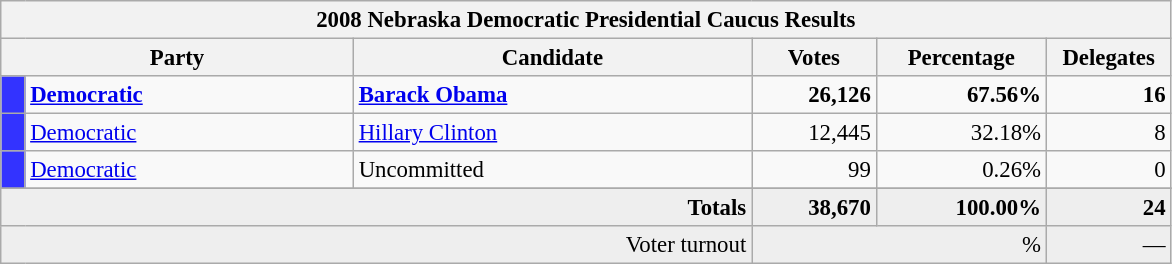<table class="wikitable" style="font-size:95%;">
<tr>
<th colspan="7">2008 Nebraska Democratic Presidential Caucus Results</th>
</tr>
<tr>
<th colspan="2" style="width: 15em">Party</th>
<th style="width: 17em">Candidate</th>
<th style="width: 5em">Votes</th>
<th style="width: 7em">Percentage</th>
<th style="width: 5em">Delegates</th>
</tr>
<tr>
<th style="background-color:#3333FF; width: 3px"></th>
<td style="width: 130px"><strong><a href='#'>Democratic</a></strong></td>
<td><strong><a href='#'>Barack Obama</a></strong></td>
<td align="right"><strong>26,126</strong></td>
<td align="right"><strong>67.56%</strong></td>
<td align="right"><strong>16</strong></td>
</tr>
<tr>
<th style="background-color:#3333FF; width: 3px"></th>
<td style="width: 130px"><a href='#'>Democratic</a></td>
<td><a href='#'>Hillary Clinton</a></td>
<td align="right">12,445</td>
<td align="right">32.18%</td>
<td align="right">8</td>
</tr>
<tr>
<th style="background-color:#3333FF; width: 3px"></th>
<td style="width: 130px"><a href='#'>Democratic</a></td>
<td>Uncommitted</td>
<td align="right">99</td>
<td align="right">0.26%</td>
<td align="right">0</td>
</tr>
<tr>
</tr>
<tr bgcolor="#EEEEEE">
<td colspan="3" align="right"><strong>Totals</strong></td>
<td align="right"><strong>38,670</strong></td>
<td align="right"><strong>100.00%</strong></td>
<td align="right"><strong>24</strong></td>
</tr>
<tr bgcolor="#EEEEEE">
<td colspan="3" align="right">Voter turnout</td>
<td colspan="2" align="right">%</td>
<td align="right">—</td>
</tr>
</table>
